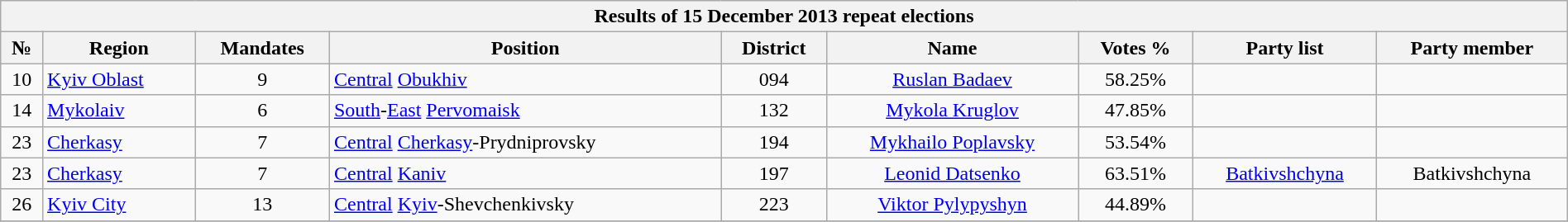<table class="wikitable sortable collapsible collapsed" style="width:100%">
<tr>
<th colspan=9>Results of 15 December 2013 repeat elections</th>
</tr>
<tr>
<th>№</th>
<th>Region</th>
<th>Mandates</th>
<th>Position</th>
<th>District</th>
<th>Name</th>
<th>Votes %</th>
<th>Party list</th>
<th>Party member</th>
</tr>
<tr>
<td style="text-align: center">10</td>
<td><a href='#'>Kyiv Oblast</a></td>
<td style="text-align: center">9</td>
<td><a href='#'>Central</a> <a href='#'>Obukhiv</a></td>
<td style="text-align: center">094</td>
<td style="text-align: center"><a href='#'>Ruslan Badaev</a></td>
<td style="text-align: center">58.25%</td>
<td style="text-align: center"></td>
<td style="text-align: center"></td>
</tr>
<tr>
<td style="text-align: center">14</td>
<td><a href='#'>Mykolaiv</a></td>
<td style="text-align: center">6</td>
<td><a href='#'>South</a>-<a href='#'>East</a> <a href='#'>Pervomaisk</a></td>
<td style="text-align: center">132</td>
<td style="text-align: center"><a href='#'>Mykola Kruglov</a></td>
<td style="text-align: center">47.85%</td>
<td style="text-align: center"></td>
<td style="text-align: center"></td>
</tr>
<tr>
<td style="text-align: center">23</td>
<td><a href='#'>Cherkasy</a></td>
<td style="text-align: center">7</td>
<td><a href='#'>Central</a> <a href='#'>Cherkasy</a>-Prydniprovsky</td>
<td style="text-align: center">194</td>
<td style="text-align: center"><a href='#'>Mykhailo Poplavsky</a></td>
<td style="text-align: center">53.54%</td>
<td style="text-align: center"></td>
<td style="text-align: center"></td>
</tr>
<tr>
<td style="text-align: center">23</td>
<td><a href='#'>Cherkasy</a></td>
<td style="text-align: center">7</td>
<td><a href='#'>Central</a> <a href='#'>Kaniv</a></td>
<td style="text-align: center">197</td>
<td style="text-align: center"><a href='#'>Leonid Datsenko</a></td>
<td style="text-align: center">63.51%</td>
<td style="text-align: center"><a href='#'>Batkivshchyna</a></td>
<td style="text-align: center">Batkivshchyna</td>
</tr>
<tr>
<td style="text-align: center">26</td>
<td><a href='#'>Kyiv City</a></td>
<td style="text-align: center">13</td>
<td><a href='#'>Central</a> <a href='#'>Kyiv</a>-Shevchenkivsky</td>
<td style="text-align: center">223</td>
<td style="text-align: center"><a href='#'>Viktor Pylypyshyn</a></td>
<td style="text-align: center">44.89%</td>
<td style="text-align: center"></td>
<td style="text-align: center"></td>
</tr>
<tr>
</tr>
</table>
